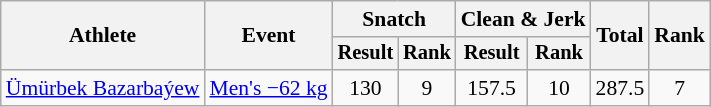<table class="wikitable" style="font-size:90%">
<tr>
<th rowspan="2">Athlete</th>
<th rowspan="2">Event</th>
<th colspan="2">Snatch</th>
<th colspan="2">Clean & Jerk</th>
<th rowspan="2">Total</th>
<th rowspan="2">Rank</th>
</tr>
<tr style="font-size:95%">
<th>Result</th>
<th>Rank</th>
<th>Result</th>
<th>Rank</th>
</tr>
<tr align=center>
<td align=left><a href='#'>Ümürbek Bazarbaýew</a></td>
<td align=left><a href='#'>Men's −62 kg</a></td>
<td>130</td>
<td>9</td>
<td>157.5</td>
<td>10</td>
<td>287.5</td>
<td>7</td>
</tr>
</table>
